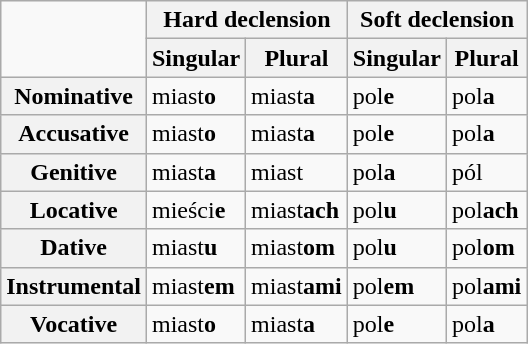<table class="wikitable">
<tr>
<td rowspan="2"></td>
<th colspan="2">Hard declension</th>
<th colspan="2">Soft declension</th>
</tr>
<tr>
<th>Singular</th>
<th>Plural</th>
<th>Singular</th>
<th>Plural</th>
</tr>
<tr>
<th>Nominative</th>
<td>miast<strong>o</strong></td>
<td>miast<strong>a</strong></td>
<td>pol<strong>e</strong></td>
<td>pol<strong>a</strong></td>
</tr>
<tr>
<th>Accusative</th>
<td>miast<strong>o</strong></td>
<td>miast<strong>a</strong></td>
<td>pol<strong>e</strong></td>
<td>pol<strong>a</strong></td>
</tr>
<tr>
<th>Genitive</th>
<td>miast<strong>a</strong></td>
<td>miast</td>
<td>pol<strong>a</strong></td>
<td>pól</td>
</tr>
<tr>
<th>Locative</th>
<td>mieści<strong>e</strong></td>
<td>miast<strong>ach</strong></td>
<td>pol<strong>u</strong></td>
<td>pol<strong>ach</strong></td>
</tr>
<tr>
<th>Dative</th>
<td>miast<strong>u</strong></td>
<td>miast<strong>om</strong></td>
<td>pol<strong>u</strong></td>
<td>pol<strong>om</strong></td>
</tr>
<tr>
<th>Instrumental</th>
<td>miast<strong>em</strong></td>
<td>miast<strong>ami</strong></td>
<td>pol<strong>em</strong></td>
<td>pol<strong>ami</strong></td>
</tr>
<tr>
<th>Vocative</th>
<td>miast<strong>o</strong></td>
<td>miast<strong>a</strong></td>
<td>pol<strong>e</strong></td>
<td>pol<strong>a</strong></td>
</tr>
</table>
